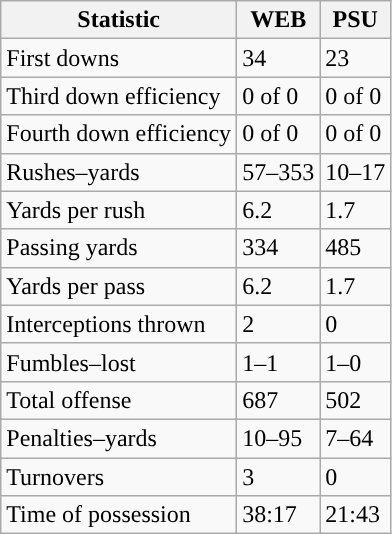<table class="wikitable">
<tr>
<th>Statistic</th>
<th><strong>WEB</strong></th>
<th><strong>PSU</strong></th>
</tr>
<tr>
<td>First downs</td>
<td>34</td>
<td>23</td>
</tr>
<tr>
<td>Third down efficiency</td>
<td>0 of 0</td>
<td>0 of 0</td>
</tr>
<tr>
<td>Fourth down efficiency</td>
<td>0 of 0</td>
<td>0 of 0</td>
</tr>
<tr>
<td>Rushes–yards</td>
<td>57–353</td>
<td>10–17</td>
</tr>
<tr>
<td>Yards per rush</td>
<td>6.2</td>
<td>1.7</td>
</tr>
<tr>
<td>Passing yards</td>
<td>334</td>
<td>485</td>
</tr>
<tr>
<td>Yards per pass</td>
<td>6.2</td>
<td>1.7</td>
</tr>
<tr>
<td>Interceptions thrown</td>
<td>2</td>
<td>0</td>
</tr>
<tr>
<td>Fumbles–lost</td>
<td>1–1</td>
<td>1–0</td>
</tr>
<tr>
<td>Total offense</td>
<td>687</td>
<td>502</td>
</tr>
<tr>
<td>Penalties–yards</td>
<td>10–95</td>
<td>7–64</td>
</tr>
<tr>
<td>Turnovers</td>
<td>3</td>
<td>0</td>
</tr>
<tr>
<td>Time of possession</td>
<td>38:17</td>
<td>21:43</td>
</tr>
</table>
